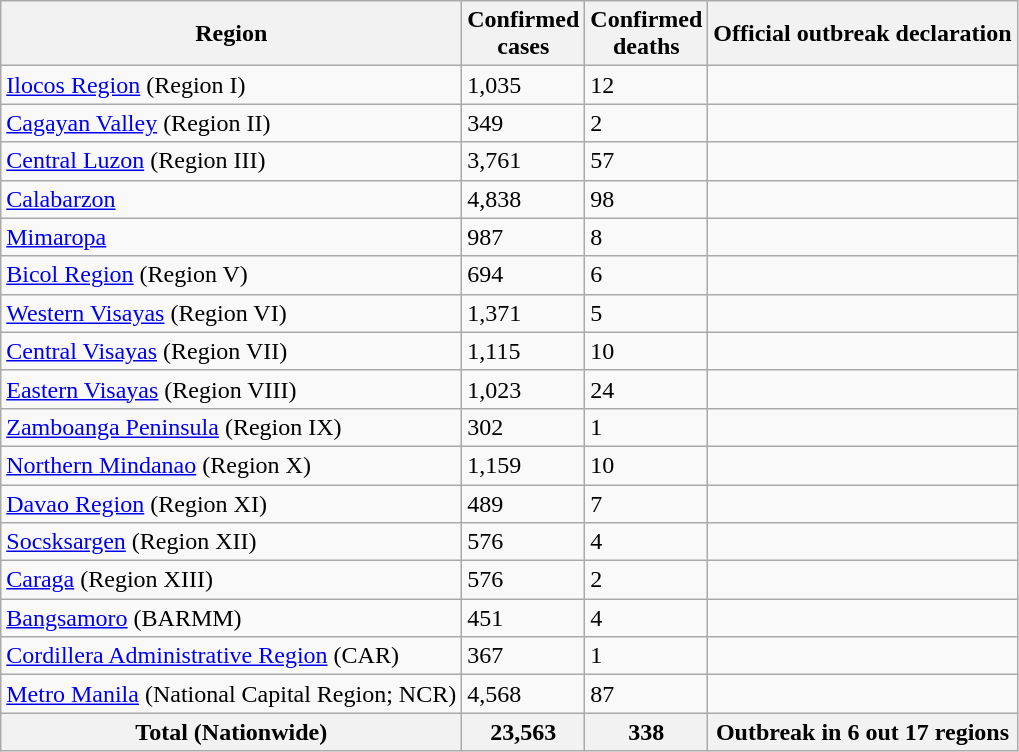<table class="wikitable sortable">
<tr>
<th>Region</th>
<th>Confirmed<br> cases</th>
<th>Confirmed<br> deaths</th>
<th>Official outbreak declaration</th>
</tr>
<tr>
<td><a href='#'>Ilocos Region</a> (Region I)</td>
<td>1,035</td>
<td>12</td>
<td></td>
</tr>
<tr>
<td><a href='#'>Cagayan Valley</a> (Region II)</td>
<td>349</td>
<td>2</td>
<td></td>
</tr>
<tr>
<td><a href='#'>Central Luzon</a> (Region III)</td>
<td>3,761</td>
<td>57</td>
<td></td>
</tr>
<tr>
<td><a href='#'>Calabarzon</a></td>
<td>4,838</td>
<td>98</td>
<td></td>
</tr>
<tr>
<td><a href='#'>Mimaropa</a></td>
<td>987</td>
<td>8</td>
<td></td>
</tr>
<tr>
<td><a href='#'>Bicol Region</a> (Region V)</td>
<td>694</td>
<td>6</td>
<td></td>
</tr>
<tr>
<td><a href='#'>Western Visayas</a> (Region VI)</td>
<td>1,371</td>
<td>5</td>
<td></td>
</tr>
<tr>
<td><a href='#'>Central Visayas</a> (Region VII)</td>
<td>1,115</td>
<td>10</td>
<td></td>
</tr>
<tr>
<td><a href='#'>Eastern Visayas</a> (Region VIII)</td>
<td>1,023</td>
<td>24</td>
<td></td>
</tr>
<tr>
<td><a href='#'>Zamboanga Peninsula</a> (Region IX)</td>
<td>302</td>
<td>1</td>
<td></td>
</tr>
<tr>
<td><a href='#'>Northern Mindanao</a> (Region X)</td>
<td>1,159</td>
<td>10</td>
<td></td>
</tr>
<tr>
<td><a href='#'>Davao Region</a> (Region XI)</td>
<td>489</td>
<td>7</td>
<td></td>
</tr>
<tr>
<td><a href='#'>Socsksargen</a> (Region XII)</td>
<td>576</td>
<td>4</td>
<td></td>
</tr>
<tr>
<td><a href='#'>Caraga</a> (Region XIII)</td>
<td>576</td>
<td>2</td>
<td></td>
</tr>
<tr>
<td><a href='#'>Bangsamoro</a> (BARMM)</td>
<td>451</td>
<td>4</td>
<td></td>
</tr>
<tr>
<td><a href='#'>Cordillera Administrative Region</a> (CAR)</td>
<td>367</td>
<td>1</td>
<td></td>
</tr>
<tr>
<td><a href='#'>Metro Manila</a> (National Capital Region; NCR)</td>
<td>4,568</td>
<td>87</td>
<td></td>
</tr>
<tr>
<th>Total (Nationwide)</th>
<th align=left>23,563</th>
<th align=left>338</th>
<th>Outbreak in 6 out 17 regions</th>
</tr>
</table>
